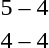<table style="text-align:center">
<tr>
<th width=200></th>
<th width=100></th>
<th width=200></th>
</tr>
<tr>
<td align=right><strong></strong></td>
<td>5 – 4</td>
<td align=left></td>
</tr>
<tr>
<td align=right><strong></strong></td>
<td>4 – 4</td>
<td align=left><strong></strong></td>
</tr>
</table>
